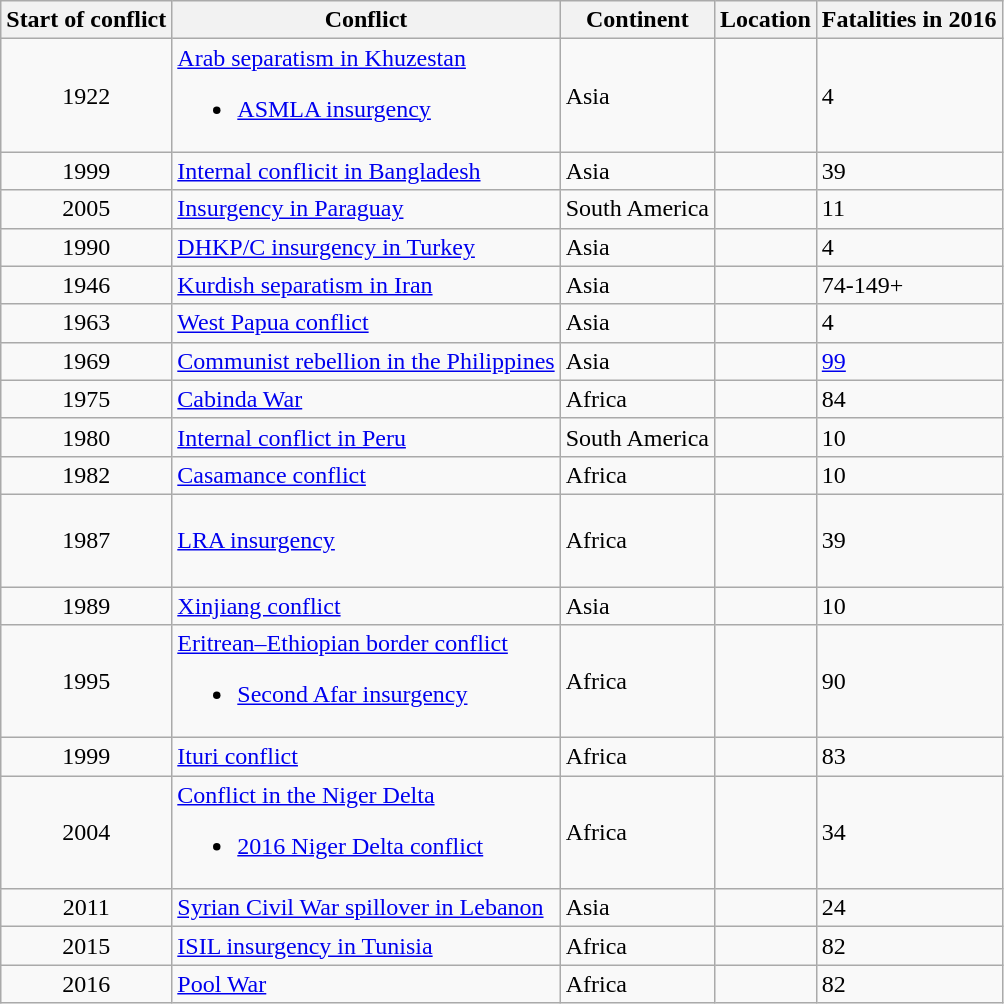<table class="wikitable sortable">
<tr>
<th>Start of conflict</th>
<th>Conflict</th>
<th>Continent</th>
<th>Location</th>
<th data-sort-type="number">Fatalities in 2016</th>
</tr>
<tr>
<td align=center>1922</td>
<td><a href='#'>Arab separatism in Khuzestan</a><br><ul><li><a href='#'>ASMLA insurgency</a></li></ul></td>
<td>Asia</td>
<td></td>
<td> 4</td>
</tr>
<tr>
<td align="center">1999</td>
<td><a href='#'>Internal conflicit in Bangladesh</a></td>
<td>Asia</td>
<td></td>
<td> 39</td>
</tr>
<tr>
<td align="center">2005</td>
<td><a href='#'>Insurgency in Paraguay</a></td>
<td>South America</td>
<td></td>
<td> 11</td>
</tr>
<tr>
<td align=center>1990</td>
<td><a href='#'>DHKP/C insurgency in Turkey</a></td>
<td>Asia</td>
<td></td>
<td> 4</td>
</tr>
<tr>
<td align=center>1946</td>
<td><a href='#'>Kurdish separatism in Iran</a></td>
<td>Asia</td>
<td></td>
<td> 74-149+</td>
</tr>
<tr>
<td align=center>1963</td>
<td><a href='#'>West Papua conflict</a></td>
<td>Asia</td>
<td></td>
<td> 4</td>
</tr>
<tr>
<td align=center>1969</td>
<td><a href='#'>Communist rebellion in the Philippines</a></td>
<td>Asia</td>
<td></td>
<td> <a href='#'>99</a></td>
</tr>
<tr>
<td align=center>1975</td>
<td><a href='#'>Cabinda War</a></td>
<td>Africa</td>
<td></td>
<td> 84</td>
</tr>
<tr>
<td align=center>1980</td>
<td><a href='#'>Internal conflict in Peru</a></td>
<td>South America</td>
<td></td>
<td> 10</td>
</tr>
<tr>
<td align=center>1982</td>
<td><a href='#'>Casamance conflict</a></td>
<td>Africa</td>
<td></td>
<td> 10</td>
</tr>
<tr>
<td align=center>1987</td>
<td><a href='#'>LRA insurgency</a></td>
<td>Africa</td>
<td><br> <br> <br></td>
<td> 39</td>
</tr>
<tr>
<td align=center>1989</td>
<td><a href='#'>Xinjiang conflict</a></td>
<td>Asia</td>
<td></td>
<td> 10</td>
</tr>
<tr>
<td align=center>1995</td>
<td><a href='#'>Eritrean–Ethiopian border conflict</a><br><ul><li><a href='#'>Second Afar insurgency</a></li></ul></td>
<td>Africa</td>
<td><br></td>
<td> 90</td>
</tr>
<tr>
<td align=center>1999</td>
<td><a href='#'>Ituri conflict</a></td>
<td>Africa</td>
<td></td>
<td> 83</td>
</tr>
<tr>
<td align=center>2004</td>
<td><a href='#'>Conflict in the Niger Delta</a><br><ul><li><a href='#'>2016 Niger Delta conflict</a></li></ul></td>
<td>Africa</td>
<td></td>
<td> 34</td>
</tr>
<tr>
<td align=center>2011</td>
<td><a href='#'>Syrian Civil War spillover in Lebanon</a></td>
<td>Asia</td>
<td></td>
<td> 24</td>
</tr>
<tr>
<td align=center>2015</td>
<td><a href='#'>ISIL insurgency in Tunisia</a></td>
<td>Africa</td>
<td></td>
<td> 82</td>
</tr>
<tr>
<td align=center>2016</td>
<td><a href='#'>Pool War</a></td>
<td>Africa</td>
<td></td>
<td> 82</td>
</tr>
</table>
